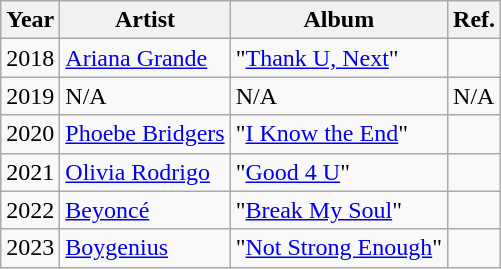<table class="wikitable plainrowheaders sortable">
<tr>
<th scope="col">Year</th>
<th scope="col">Artist</th>
<th scope="col">Album</th>
<th scope="col">Ref.</th>
</tr>
<tr>
<td>2018</td>
<td><a href='#'>Ariana Grande</a></td>
<td>"<a href='#'>Thank U, Next</a>"</td>
<td></td>
</tr>
<tr>
<td>2019</td>
<td>N/A</td>
<td>N/A</td>
<td>N/A</td>
</tr>
<tr>
<td>2020</td>
<td><a href='#'>Phoebe Bridgers</a></td>
<td>"<a href='#'>I Know the End</a>"</td>
<td></td>
</tr>
<tr>
<td>2021</td>
<td><a href='#'>Olivia Rodrigo</a></td>
<td>"<a href='#'>Good 4 U</a>"</td>
<td></td>
</tr>
<tr>
<td>2022</td>
<td><a href='#'>Beyoncé</a></td>
<td>"<a href='#'>Break My Soul</a>"</td>
<td></td>
</tr>
<tr>
<td>2023</td>
<td><a href='#'>Boygenius</a></td>
<td>"<a href='#'>Not Strong Enough</a>"</td>
<td></td>
</tr>
</table>
